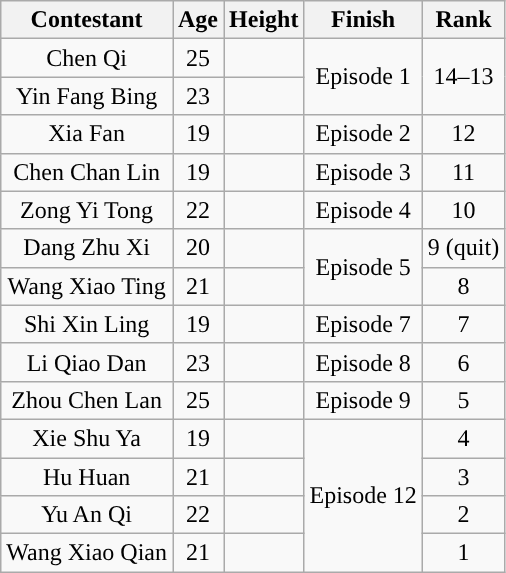<table class="wikitable sortable" style="text-align:center;">
<tr>
<th>Contestant</th>
<th>Age</th>
<th>Height</th>
<th>Finish</th>
<th>Rank</th>
</tr>
<tr>
<td>Chen Qi</td>
<td>25</td>
<td></td>
<td rowspan="2">Episode 1</td>
<td rowspan="2">14–13</td>
</tr>
<tr>
<td>Yin Fang Bing</td>
<td>23</td>
<td></td>
</tr>
<tr>
<td>Xia Fan</td>
<td>19</td>
<td></td>
<td>Episode 2</td>
<td>12</td>
</tr>
<tr>
<td>Chen Chan Lin</td>
<td>19</td>
<td></td>
<td>Episode 3</td>
<td>11</td>
</tr>
<tr>
<td>Zong Yi Tong</td>
<td>22</td>
<td></td>
<td>Episode 4</td>
<td>10</td>
</tr>
<tr>
<td>Dang Zhu Xi</td>
<td>20</td>
<td></td>
<td rowspan="2">Episode 5</td>
<td>9 (quit)</td>
</tr>
<tr>
<td>Wang Xiao Ting</td>
<td>21</td>
<td></td>
<td>8</td>
</tr>
<tr>
<td>Shi Xin Ling</td>
<td>19</td>
<td></td>
<td>Episode 7</td>
<td>7</td>
</tr>
<tr>
<td>Li Qiao Dan</td>
<td>23</td>
<td></td>
<td>Episode 8</td>
<td>6</td>
</tr>
<tr>
<td>Zhou Chen Lan</td>
<td>25</td>
<td></td>
<td>Episode 9</td>
<td>5</td>
</tr>
<tr>
<td>Xie Shu Ya</td>
<td>19</td>
<td></td>
<td rowspan="4">Episode 12</td>
<td>4</td>
</tr>
<tr>
<td>Hu Huan</td>
<td>21</td>
<td></td>
<td>3</td>
</tr>
<tr>
<td>Yu An Qi</td>
<td>22</td>
<td></td>
<td>2</td>
</tr>
<tr>
<td>Wang Xiao Qian</td>
<td>21</td>
<td></td>
<td>1</td>
</tr>
</table>
